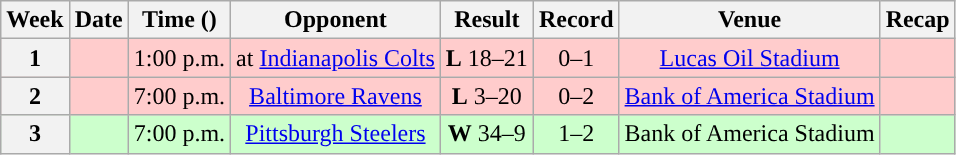<table class="wikitable" style="text-align:center">
<tr>
<th>Week</th>
<th>Date</th>
<th>Time (<a href='#'></a>)</th>
<th>Opponent</th>
<th>Result</th>
<th>Record</th>
<th>Venue</th>
<th>Recap</th>
</tr>
<tr style="background:#fcc">
<th>1</th>
<td></td>
<td>1:00 p.m.</td>
<td>at <a href='#'>Indianapolis Colts</a></td>
<td><strong>L</strong> 18–21</td>
<td>0–1</td>
<td><a href='#'>Lucas Oil Stadium</a></td>
<td></td>
</tr>
<tr style="background:#fcc">
<th>2</th>
<td></td>
<td>7:00 p.m.</td>
<td><a href='#'>Baltimore Ravens</a></td>
<td><strong>L</strong> 3–20</td>
<td>0–2</td>
<td><a href='#'>Bank of America Stadium</a></td>
<td></td>
</tr>
<tr style="background:#cfc">
<th>3</th>
<td></td>
<td>7:00 p.m.</td>
<td><a href='#'>Pittsburgh Steelers</a></td>
<td><strong>W</strong> 34–9</td>
<td>1–2</td>
<td>Bank of America Stadium</td>
<td></td>
</tr>
</table>
